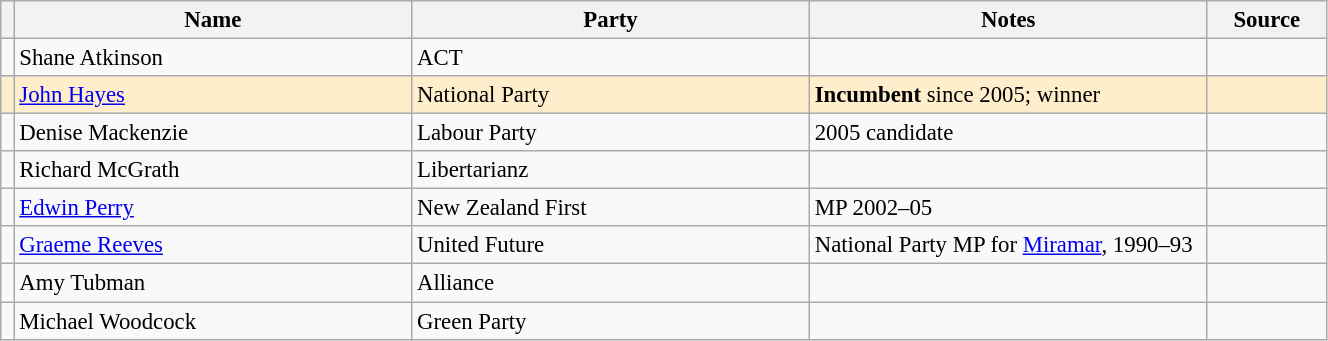<table class="wikitable" width="70%" style="font-size:95%;">
<tr>
<th width=1%></th>
<th width=30%>Name</th>
<th width=30%>Party</th>
<th width=30%>Notes</th>
<th width=9%>Source</th>
</tr>
<tr -->
<td bgcolor=></td>
<td>Shane Atkinson</td>
<td>ACT</td>
<td></td>
<td></td>
</tr>
<tr ---- bgcolor=#FFEECC>
<td bgcolor=></td>
<td><a href='#'>John Hayes</a></td>
<td>National Party</td>
<td><strong>Incumbent</strong> since 2005; winner</td>
<td></td>
</tr>
<tr -->
<td bgcolor=></td>
<td>Denise Mackenzie</td>
<td>Labour Party</td>
<td>2005 candidate</td>
<td></td>
</tr>
<tr -->
<td bgcolor=></td>
<td>Richard McGrath</td>
<td>Libertarianz</td>
<td></td>
<td></td>
</tr>
<tr -->
<td bgcolor=></td>
<td><a href='#'>Edwin Perry</a></td>
<td>New Zealand First</td>
<td>MP 2002–05</td>
<td></td>
</tr>
<tr -->
<td bgcolor=></td>
<td><a href='#'>Graeme Reeves</a></td>
<td>United Future</td>
<td>National Party MP for <a href='#'>Miramar</a>, 1990–93</td>
<td></td>
</tr>
<tr -->
<td bgcolor=></td>
<td>Amy Tubman</td>
<td>Alliance</td>
<td></td>
<td></td>
</tr>
<tr -->
<td bgcolor=></td>
<td>Michael Woodcock</td>
<td>Green Party</td>
<td></td>
<td></td>
</tr>
</table>
